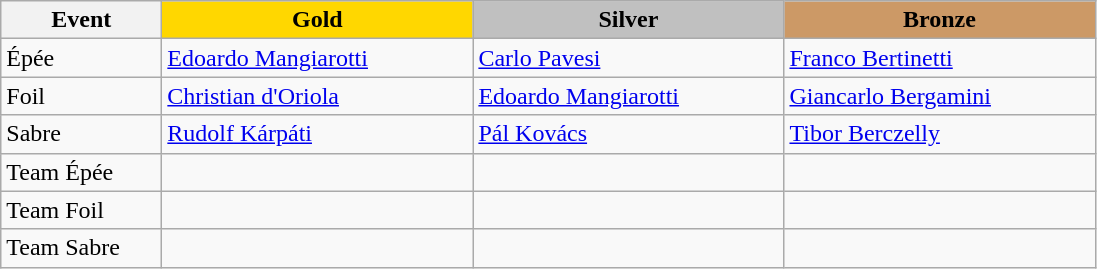<table class="wikitable">
<tr>
<th width="100">Event</th>
<th style="background-color:gold;" width="200"> Gold</th>
<th style="background-color:silver;" width="200"> Silver</th>
<th style="background-color:#CC9966;" width="200"> Bronze</th>
</tr>
<tr>
<td>Épée</td>
<td> <a href='#'>Edoardo Mangiarotti</a></td>
<td> <a href='#'>Carlo Pavesi</a></td>
<td> <a href='#'>Franco Bertinetti</a></td>
</tr>
<tr>
<td>Foil</td>
<td> <a href='#'>Christian d'Oriola</a></td>
<td> <a href='#'>Edoardo Mangiarotti</a></td>
<td> <a href='#'>Giancarlo Bergamini</a></td>
</tr>
<tr>
<td>Sabre</td>
<td> <a href='#'>Rudolf Kárpáti</a></td>
<td> <a href='#'>Pál Kovács</a></td>
<td> <a href='#'>Tibor Berczelly</a></td>
</tr>
<tr>
<td>Team Épée</td>
<td></td>
<td></td>
<td></td>
</tr>
<tr>
<td>Team Foil</td>
<td></td>
<td></td>
<td></td>
</tr>
<tr>
<td>Team Sabre</td>
<td></td>
<td></td>
<td></td>
</tr>
</table>
